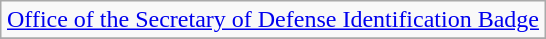<table class="wikitable" style="margin:1em auto; text-align:center;">
<tr>
<td colspan="3"><a href='#'>Office of the Secretary of Defense Identification Badge</a></td>
</tr>
<tr>
</tr>
</table>
